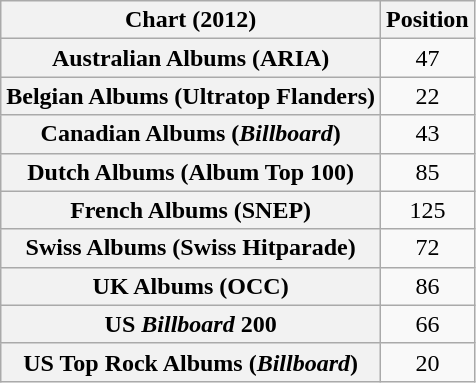<table class="wikitable sortable plainrowheaders">
<tr>
<th scope="col">Chart (2012)</th>
<th scope="col">Position</th>
</tr>
<tr>
<th scope="row">Australian Albums (ARIA)</th>
<td style="text-align:center;">47</td>
</tr>
<tr>
<th scope="row">Belgian Albums (Ultratop Flanders)</th>
<td style="text-align:center;">22</td>
</tr>
<tr>
<th scope="row">Canadian Albums (<em>Billboard</em>)</th>
<td style="text-align:center;">43</td>
</tr>
<tr>
<th scope="row">Dutch Albums (Album Top 100)</th>
<td style="text-align:center;">85</td>
</tr>
<tr>
<th scope="row">French Albums (SNEP)</th>
<td style="text-align:center;">125</td>
</tr>
<tr>
<th scope="row">Swiss Albums (Swiss Hitparade)</th>
<td style="text-align:center;">72</td>
</tr>
<tr>
<th scope="row">UK Albums (OCC)</th>
<td style="text-align:center;">86</td>
</tr>
<tr>
<th scope="row">US <em>Billboard</em> 200</th>
<td style="text-align:center;">66</td>
</tr>
<tr>
<th scope="row">US Top Rock Albums (<em>Billboard</em>)</th>
<td style="text-align:center;">20</td>
</tr>
</table>
